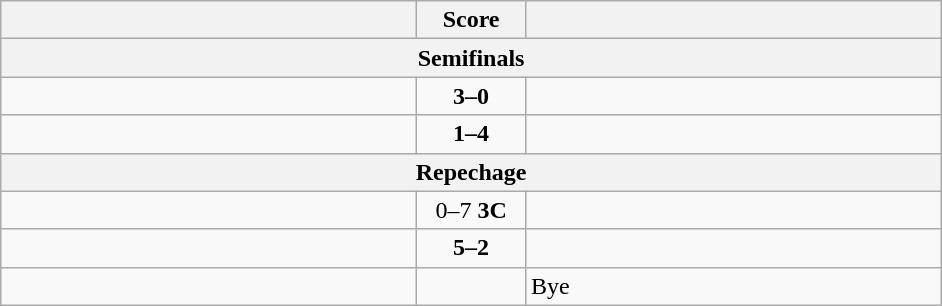<table class="wikitable" style="text-align: left;">
<tr>
<th align="right" width="270"></th>
<th width="65">Score</th>
<th align="left" width="270"></th>
</tr>
<tr>
<th colspan="3">Semifinals</th>
</tr>
<tr>
<td><strong></strong></td>
<td align=center><strong>3–0</strong></td>
<td></td>
</tr>
<tr>
<td></td>
<td align=center><strong>1–4</strong></td>
<td><strong></strong></td>
</tr>
<tr>
<th colspan="3">Repechage</th>
</tr>
<tr>
<td></td>
<td align=center>0–7 <strong>3C</strong></td>
<td><strong></strong></td>
</tr>
<tr>
<td><strong></strong></td>
<td align=center><strong>5–2</strong></td>
<td></td>
</tr>
<tr>
<td><strong></strong></td>
<td></td>
<td>Bye</td>
</tr>
</table>
